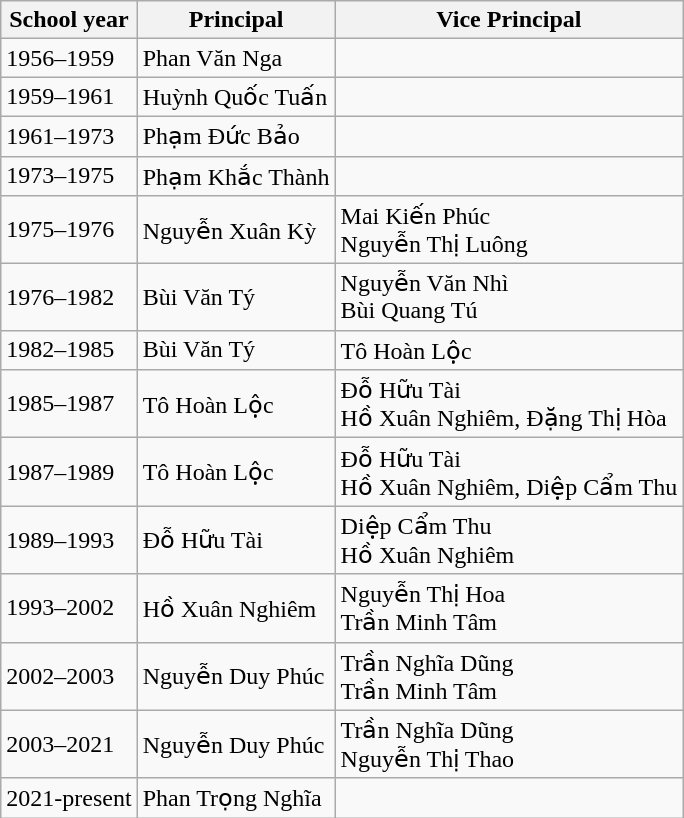<table class="wikitable">
<tr>
<th>School year</th>
<th>Principal</th>
<th>Vice Principal</th>
</tr>
<tr>
<td>1956–1959</td>
<td>Phan Văn Nga</td>
<td></td>
</tr>
<tr>
<td>1959–1961</td>
<td>Huỳnh Quốc Tuấn</td>
<td></td>
</tr>
<tr>
<td>1961–1973</td>
<td>Phạm Đức Bảo</td>
<td></td>
</tr>
<tr>
<td>1973–1975</td>
<td>Phạm Khắc Thành</td>
<td></td>
</tr>
<tr>
<td>1975–1976</td>
<td>Nguyễn Xuân Kỳ</td>
<td>Mai Kiến Phúc<br>Nguyễn Thị Luông</td>
</tr>
<tr>
<td>1976–1982</td>
<td>Bùi Văn Tý</td>
<td>Nguyễn Văn Nhì<br>Bùi Quang Tú</td>
</tr>
<tr>
<td>1982–1985</td>
<td>Bùi Văn Tý</td>
<td>Tô Hoàn Lộc</td>
</tr>
<tr>
<td>1985–1987</td>
<td>Tô Hoàn Lộc</td>
<td>Đỗ Hữu Tài<br>Hồ Xuân Nghiêm,
Đặng Thị Hòa</td>
</tr>
<tr>
<td>1987–1989</td>
<td>Tô Hoàn Lộc</td>
<td>Đỗ Hữu Tài<br>Hồ Xuân Nghiêm,
Diệp Cẩm Thu</td>
</tr>
<tr>
<td>1989–1993</td>
<td>Đỗ Hữu Tài</td>
<td>Diệp Cẩm Thu<br>Hồ Xuân Nghiêm</td>
</tr>
<tr>
<td>1993–2002</td>
<td>Hồ Xuân Nghiêm</td>
<td>Nguyễn Thị Hoa<br>Trần Minh Tâm</td>
</tr>
<tr>
<td>2002–2003</td>
<td>Nguyễn Duy Phúc</td>
<td>Trần Nghĩa Dũng<br>Trần Minh Tâm</td>
</tr>
<tr>
<td>2003–2021</td>
<td>Nguyễn Duy Phúc</td>
<td>Trần Nghĩa Dũng<br>Nguyễn Thị Thao</td>
</tr>
<tr>
<td>2021-present</td>
<td>Phan Trọng Nghĩa</td>
<td></td>
</tr>
</table>
